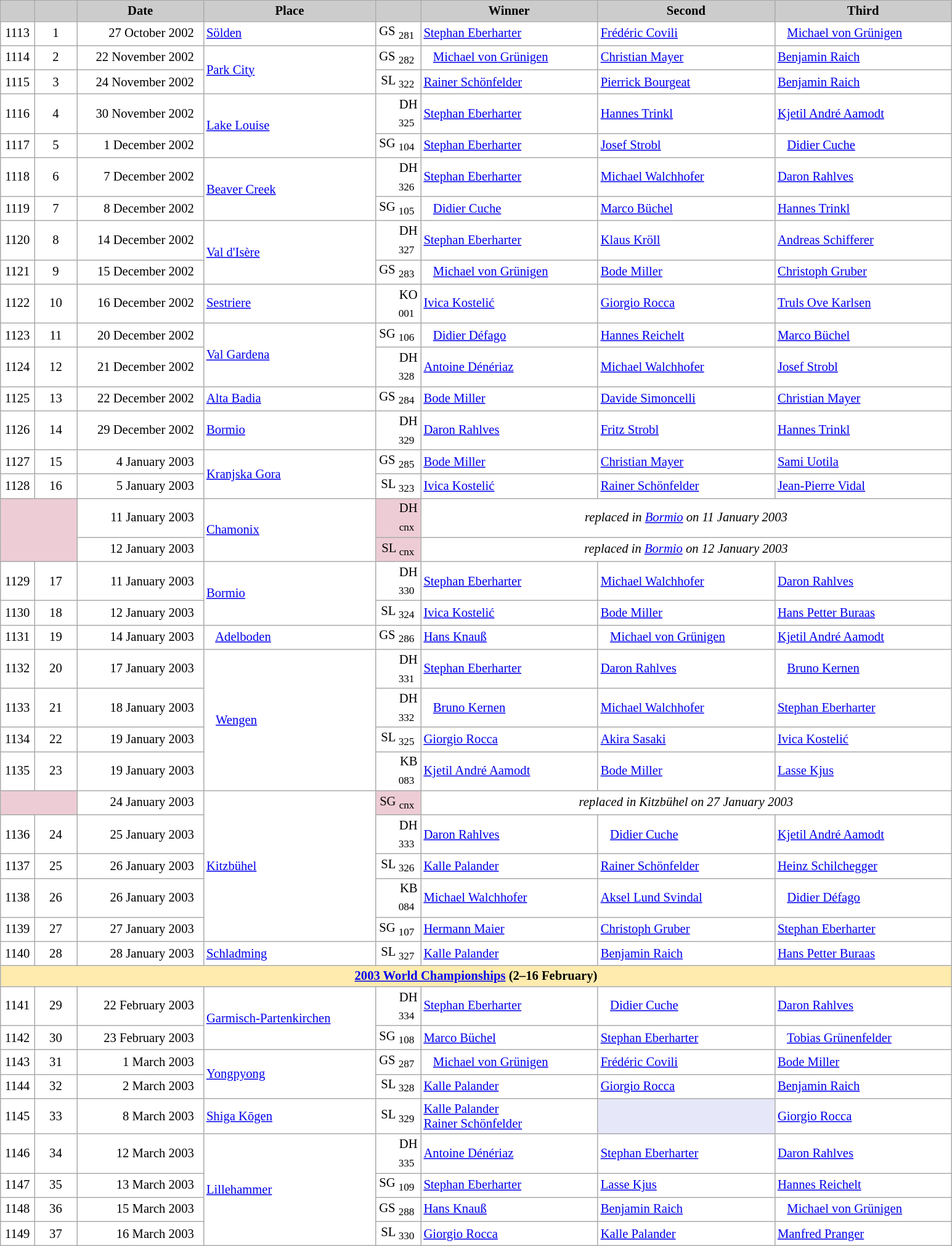<table class="wikitable plainrowheaders" style="background:#fff; font-size:86%; line-height:16px; border:grey solid 1px; border-collapse:collapse;">
<tr style="background:#ccc; text-align:center;">
<td align="center" width="30"></td>
<td align="center" width="40"></td>
<td align="center" width="130"><strong>Date</strong></td>
<td align="center" width="180"><strong>Place</strong></td>
<td align="center" width="42"></td>
<td align="center" width="185"><strong>Winner</strong></td>
<td align="center" width="185"><strong>Second</strong></td>
<td align="center" width="185"><strong>Third</strong></td>
</tr>
<tr>
<td align=center>1113</td>
<td align=center>1</td>
<td align=right>27 October 2002  </td>
<td> <a href='#'>Sölden</a></td>
<td align=right>GS <sub>281</sub> </td>
<td> <a href='#'>Stephan Eberharter</a></td>
<td> <a href='#'>Frédéric Covili</a></td>
<td>   <a href='#'>Michael von Grünigen</a></td>
</tr>
<tr>
<td align=center>1114</td>
<td align=center>2</td>
<td align=right>22 November 2002  </td>
<td rowspan=2> <a href='#'>Park City</a></td>
<td align=right>GS <sub>282</sub> </td>
<td>   <a href='#'>Michael von Grünigen</a></td>
<td> <a href='#'>Christian Mayer</a></td>
<td> <a href='#'>Benjamin Raich</a></td>
</tr>
<tr>
<td align=center>1115</td>
<td align=center>3</td>
<td align=right>24 November 2002  </td>
<td align=right>SL <sub>322</sub> </td>
<td> <a href='#'>Rainer Schönfelder</a></td>
<td> <a href='#'>Pierrick Bourgeat</a></td>
<td> <a href='#'>Benjamin Raich</a></td>
</tr>
<tr>
<td align=center>1116</td>
<td align=center>4</td>
<td align=right>30 November 2002  </td>
<td rowspan=2> <a href='#'>Lake Louise</a></td>
<td align=right>DH <sub>325</sub> </td>
<td> <a href='#'>Stephan Eberharter</a></td>
<td> <a href='#'>Hannes Trinkl</a></td>
<td> <a href='#'>Kjetil André Aamodt</a></td>
</tr>
<tr>
<td align=center>1117</td>
<td align=center>5</td>
<td align=right>1 December 2002  </td>
<td align=right>SG <sub>104</sub> </td>
<td> <a href='#'>Stephan Eberharter</a></td>
<td> <a href='#'>Josef Strobl</a></td>
<td>   <a href='#'>Didier Cuche</a></td>
</tr>
<tr>
<td align=center>1118</td>
<td align=center>6</td>
<td align=right>7 December 2002  </td>
<td rowspan=2> <a href='#'>Beaver Creek</a></td>
<td align=right>DH <sub>326</sub> </td>
<td> <a href='#'>Stephan Eberharter</a></td>
<td> <a href='#'>Michael Walchhofer</a></td>
<td> <a href='#'>Daron Rahlves</a></td>
</tr>
<tr>
<td align=center>1119</td>
<td align=center>7</td>
<td align=right>8 December 2002  </td>
<td align=right>SG <sub>105</sub> </td>
<td>   <a href='#'>Didier Cuche</a></td>
<td> <a href='#'>Marco Büchel</a></td>
<td> <a href='#'>Hannes Trinkl</a></td>
</tr>
<tr>
<td align=center>1120</td>
<td align=center>8</td>
<td align=right>14 December 2002  </td>
<td rowspan=2> <a href='#'>Val d'Isère</a></td>
<td align=right>DH <sub>327</sub> </td>
<td> <a href='#'>Stephan Eberharter</a></td>
<td> <a href='#'>Klaus Kröll</a></td>
<td> <a href='#'>Andreas Schifferer</a></td>
</tr>
<tr>
<td align=center>1121</td>
<td align=center>9</td>
<td align=right>15 December 2002  </td>
<td align=right>GS <sub>283</sub> </td>
<td>   <a href='#'>Michael von Grünigen</a></td>
<td> <a href='#'>Bode Miller</a></td>
<td> <a href='#'>Christoph Gruber</a></td>
</tr>
<tr>
<td align=center>1122</td>
<td align=center>10</td>
<td align=right>16 December 2002  </td>
<td> <a href='#'>Sestriere</a></td>
<td align=right>KO <sub>001</sub> </td>
<td> <a href='#'>Ivica Kostelić</a></td>
<td> <a href='#'>Giorgio Rocca</a></td>
<td> <a href='#'>Truls Ove Karlsen</a></td>
</tr>
<tr>
<td align=center>1123</td>
<td align=center>11</td>
<td align=right>20 December 2002  </td>
<td rowspan=2> <a href='#'>Val Gardena</a></td>
<td align=right>SG <sub>106</sub> </td>
<td>   <a href='#'>Didier Défago</a></td>
<td> <a href='#'>Hannes Reichelt</a></td>
<td> <a href='#'>Marco Büchel</a></td>
</tr>
<tr>
<td align=center>1124</td>
<td align=center>12</td>
<td align=right>21 December 2002  </td>
<td align=right>DH <sub>328</sub> </td>
<td> <a href='#'>Antoine Dénériaz</a></td>
<td> <a href='#'>Michael Walchhofer</a></td>
<td> <a href='#'>Josef Strobl</a></td>
</tr>
<tr>
<td align=center>1125</td>
<td align=center>13</td>
<td align=right>22 December 2002  </td>
<td> <a href='#'>Alta Badia</a></td>
<td align=right>GS <sub>284</sub> </td>
<td> <a href='#'>Bode Miller</a></td>
<td> <a href='#'>Davide Simoncelli</a></td>
<td> <a href='#'>Christian Mayer</a></td>
</tr>
<tr>
<td align=center>1126</td>
<td align=center>14</td>
<td align=right>29 December 2002  </td>
<td> <a href='#'>Bormio</a></td>
<td align=right>DH <sub>329</sub> </td>
<td> <a href='#'>Daron Rahlves</a></td>
<td> <a href='#'>Fritz Strobl</a></td>
<td> <a href='#'>Hannes Trinkl</a></td>
</tr>
<tr>
<td align=center>1127</td>
<td align=center>15</td>
<td align=right>4 January 2003  </td>
<td rowspan=2> <a href='#'>Kranjska Gora</a></td>
<td align=right>GS <sub>285</sub> </td>
<td> <a href='#'>Bode Miller</a></td>
<td> <a href='#'>Christian Mayer</a></td>
<td> <a href='#'>Sami Uotila</a></td>
</tr>
<tr>
<td align=center>1128</td>
<td align=center>16</td>
<td align=right>5 January 2003  </td>
<td align=right>SL <sub>323</sub> </td>
<td> <a href='#'>Ivica Kostelić</a></td>
<td> <a href='#'>Rainer Schönfelder</a></td>
<td> <a href='#'>Jean-Pierre Vidal</a></td>
</tr>
<tr>
<td bgcolor="EDCCD5" rowspan=2 colspan=2></td>
<td align=right>11 January 2003  </td>
<td rowspan=2> <a href='#'>Chamonix</a></td>
<td align=right bgcolor="EDCCD5">DH <sub>cnx</sub> </td>
<td colspan=3 align=center><em>replaced in <a href='#'>Bormio</a> on 11 January 2003</em></td>
</tr>
<tr>
<td align=right>12 January 2003  </td>
<td align=right bgcolor="EDCCD5">SL <sub>cnx</sub> </td>
<td colspan=3 align=center><em>replaced in <a href='#'>Bormio</a> on 12 January 2003</em></td>
</tr>
<tr>
<td align=center>1129</td>
<td align=center>17</td>
<td align=right><small></small>11 January 2003  </td>
<td rowspan=2> <a href='#'>Bormio</a></td>
<td align=right>DH <sub>330</sub> </td>
<td> <a href='#'>Stephan Eberharter</a></td>
<td> <a href='#'>Michael Walchhofer</a></td>
<td> <a href='#'>Daron Rahlves</a></td>
</tr>
<tr>
<td align=center>1130</td>
<td align=center>18</td>
<td align=right><small></small>12 January 2003  </td>
<td align=right>SL <sub>324</sub> </td>
<td> <a href='#'>Ivica Kostelić</a></td>
<td> <a href='#'>Bode Miller</a></td>
<td> <a href='#'>Hans Petter Buraas</a></td>
</tr>
<tr>
<td align=center>1131</td>
<td align=center>19</td>
<td align=right>14 January 2003  </td>
<td>   <a href='#'>Adelboden</a></td>
<td align=right>GS <sub>286</sub> </td>
<td> <a href='#'>Hans Knauß</a></td>
<td>   <a href='#'>Michael von Grünigen</a></td>
<td> <a href='#'>Kjetil André Aamodt</a></td>
</tr>
<tr>
<td align=center>1132</td>
<td align=center>20</td>
<td align=right>17 January 2003  </td>
<td rowspan=4>   <a href='#'>Wengen</a></td>
<td align=right>DH <sub>331</sub> </td>
<td> <a href='#'>Stephan Eberharter</a></td>
<td> <a href='#'>Daron Rahlves</a></td>
<td>   <a href='#'>Bruno Kernen</a></td>
</tr>
<tr>
<td align=center>1133</td>
<td align=center>21</td>
<td align=right>18 January 2003  </td>
<td align=right>DH <sub>332</sub> </td>
<td>   <a href='#'>Bruno Kernen</a></td>
<td> <a href='#'>Michael Walchhofer</a></td>
<td> <a href='#'>Stephan Eberharter</a></td>
</tr>
<tr>
<td align=center>1134</td>
<td align=center>22</td>
<td align=right>19 January 2003  </td>
<td align=right>SL <sub>325</sub> </td>
<td> <a href='#'>Giorgio Rocca</a></td>
<td> <a href='#'>Akira Sasaki</a></td>
<td> <a href='#'>Ivica Kostelić</a></td>
</tr>
<tr>
<td align=center>1135</td>
<td align=center>23</td>
<td align=right>19 January 2003  </td>
<td align=right>KB <sub>083</sub> </td>
<td> <a href='#'>Kjetil André Aamodt</a></td>
<td> <a href='#'>Bode Miller</a></td>
<td> <a href='#'>Lasse Kjus</a></td>
</tr>
<tr>
<td bgcolor="EDCCD5" colspan=2></td>
<td align=right>24 January 2003  </td>
<td rowspan=5> <a href='#'>Kitzbühel</a></td>
<td align=right bgcolor="EDCCD5">SG <sub>cnx</sub> </td>
<td colspan=3 align=center><em>replaced in Kitzbühel on 27 January 2003</em></td>
</tr>
<tr>
<td align=center>1136</td>
<td align=center>24</td>
<td align=right>25 January 2003  </td>
<td align=right>DH <sub>333</sub> </td>
<td> <a href='#'>Daron Rahlves</a></td>
<td>   <a href='#'>Didier Cuche</a></td>
<td> <a href='#'>Kjetil André Aamodt</a></td>
</tr>
<tr>
<td align=center>1137</td>
<td align=center>25</td>
<td align=right>26 January 2003  </td>
<td align=right>SL <sub>326</sub> </td>
<td> <a href='#'>Kalle Palander</a></td>
<td> <a href='#'>Rainer Schönfelder</a></td>
<td> <a href='#'>Heinz Schilchegger</a></td>
</tr>
<tr>
<td align=center>1138</td>
<td align=center>26</td>
<td align=right>26 January 2003  </td>
<td align=right>KB <sub>084</sub> </td>
<td> <a href='#'>Michael Walchhofer</a></td>
<td> <a href='#'>Aksel Lund Svindal</a></td>
<td>   <a href='#'>Didier Défago</a></td>
</tr>
<tr>
<td align=center>1139</td>
<td align=center>27</td>
<td align=right><small></small>27 January 2003  </td>
<td align=right>SG <sub>107</sub> </td>
<td> <a href='#'>Hermann Maier</a></td>
<td> <a href='#'>Christoph Gruber</a></td>
<td> <a href='#'>Stephan Eberharter</a></td>
</tr>
<tr>
<td align=center>1140</td>
<td align=center>28</td>
<td align=right>28 January 2003  </td>
<td> <a href='#'>Schladming</a></td>
<td align=right>SL <sub>327</sub> </td>
<td> <a href='#'>Kalle Palander</a></td>
<td> <a href='#'>Benjamin Raich</a></td>
<td> <a href='#'>Hans Petter Buraas</a></td>
</tr>
<tr style="background:#FFEBAD">
<td colspan="8" style="text-align:center;"><strong><a href='#'>2003 World Championships</a> (2–16 February)</strong></td>
</tr>
<tr>
<td align=center>1141</td>
<td align=center>29</td>
<td align=right>22 February 2003  </td>
<td rowspan=2> <a href='#'>Garmisch-Partenkirchen</a></td>
<td align=right>DH <sub>334</sub> </td>
<td> <a href='#'>Stephan Eberharter</a></td>
<td>   <a href='#'>Didier Cuche</a></td>
<td> <a href='#'>Daron Rahlves</a></td>
</tr>
<tr>
<td align=center>1142</td>
<td align=center>30</td>
<td align=right>23 February 2003  </td>
<td align=right>SG <sub>108</sub> </td>
<td> <a href='#'>Marco Büchel</a></td>
<td> <a href='#'>Stephan Eberharter</a></td>
<td>   <a href='#'>Tobias Grünenfelder</a></td>
</tr>
<tr>
<td align=center>1143</td>
<td align=center>31</td>
<td align=right>1 March 2003  </td>
<td rowspan=2> <a href='#'>Yongpyong</a></td>
<td align=right>GS <sub>287</sub> </td>
<td>   <a href='#'>Michael von Grünigen</a></td>
<td> <a href='#'>Frédéric Covili</a></td>
<td> <a href='#'>Bode Miller</a></td>
</tr>
<tr>
<td align=center>1144</td>
<td align=center>32</td>
<td align=right>2 March 2003  </td>
<td align=right>SL <sub>328</sub> </td>
<td> <a href='#'>Kalle Palander</a></td>
<td> <a href='#'>Giorgio Rocca</a></td>
<td> <a href='#'>Benjamin Raich</a></td>
</tr>
<tr>
<td align=center>1145</td>
<td align=center>33</td>
<td align=right>8 March 2003  </td>
<td> <a href='#'>Shiga Kōgen</a></td>
<td align=right>SL <sub>329</sub> </td>
<td> <a href='#'>Kalle Palander</a><br> <a href='#'>Rainer Schönfelder</a></td>
<td bgcolor="E6E8FA"></td>
<td> <a href='#'>Giorgio Rocca</a></td>
</tr>
<tr>
<td align=center>1146</td>
<td align=center>34</td>
<td align=right>12 March 2003  </td>
<td rowspan=4> <a href='#'>Lillehammer</a></td>
<td align=right>DH <sub>335</sub> </td>
<td> <a href='#'>Antoine Dénériaz</a></td>
<td> <a href='#'>Stephan Eberharter</a></td>
<td> <a href='#'>Daron Rahlves</a></td>
</tr>
<tr>
<td align=center>1147</td>
<td align=center>35</td>
<td align=right>13 March 2003  </td>
<td align=right>SG <sub>109</sub> </td>
<td> <a href='#'>Stephan Eberharter</a></td>
<td> <a href='#'>Lasse Kjus</a></td>
<td> <a href='#'>Hannes Reichelt</a></td>
</tr>
<tr>
<td align=center>1148</td>
<td align=center>36</td>
<td align=right>15 March 2003  </td>
<td align=right>GS <sub>288</sub> </td>
<td> <a href='#'>Hans Knauß</a></td>
<td> <a href='#'>Benjamin Raich</a></td>
<td>   <a href='#'>Michael von Grünigen</a></td>
</tr>
<tr>
<td align=center>1149</td>
<td align=center>37</td>
<td align=right>16 March 2003  </td>
<td align=right>SL <sub>330</sub> </td>
<td> <a href='#'>Giorgio Rocca</a></td>
<td> <a href='#'>Kalle Palander</a></td>
<td> <a href='#'>Manfred Pranger</a></td>
</tr>
</table>
